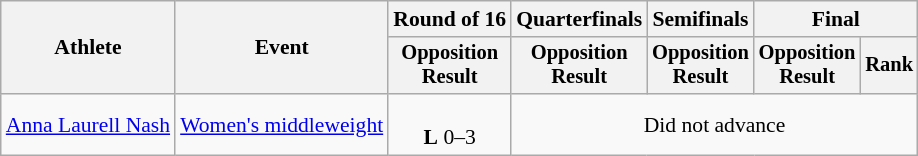<table class="wikitable" style="font-size:90%">
<tr>
<th rowspan="2">Athlete</th>
<th rowspan="2">Event</th>
<th>Round of 16</th>
<th>Quarterfinals</th>
<th>Semifinals</th>
<th colspan=2>Final</th>
</tr>
<tr style="font-size:95%">
<th>Opposition<br>Result</th>
<th>Opposition<br>Result</th>
<th>Opposition<br>Result</th>
<th>Opposition<br>Result</th>
<th>Rank</th>
</tr>
<tr align=center>
<td align=left><a href='#'>Anna Laurell Nash</a></td>
<td align=left><a href='#'>Women's middleweight</a></td>
<td><br><strong>L</strong> 0–3</td>
<td colspan=4>Did not advance</td>
</tr>
</table>
